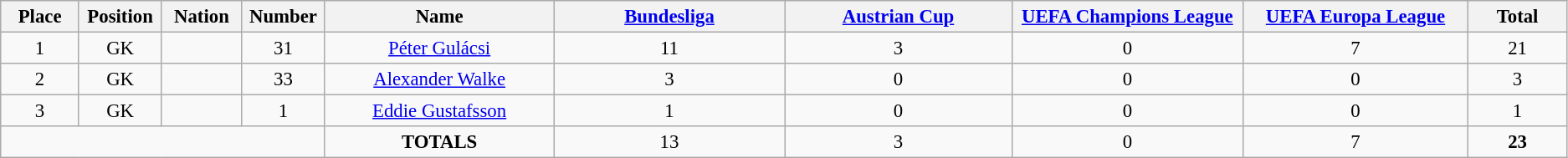<table class="wikitable" style="font-size: 95%; text-align: center;">
<tr>
<th width=60>Place</th>
<th width=60>Position</th>
<th width=60>Nation</th>
<th width=60>Number</th>
<th width=200>Name</th>
<th width=200><a href='#'>Bundesliga</a></th>
<th width=200><a href='#'>Austrian Cup</a></th>
<th width=200><a href='#'>UEFA Champions League</a></th>
<th width=200><a href='#'>UEFA Europa League</a></th>
<th width=80><strong>Total</strong></th>
</tr>
<tr>
<td>1</td>
<td>GK</td>
<td></td>
<td>31</td>
<td><a href='#'>Péter Gulácsi</a></td>
<td>11</td>
<td>3</td>
<td>0</td>
<td>7</td>
<td>21</td>
</tr>
<tr>
<td>2</td>
<td>GK</td>
<td></td>
<td>33</td>
<td><a href='#'>Alexander Walke</a></td>
<td>3</td>
<td>0</td>
<td>0</td>
<td>0</td>
<td>3</td>
</tr>
<tr>
<td>3</td>
<td>GK</td>
<td></td>
<td>1</td>
<td><a href='#'>Eddie Gustafsson</a></td>
<td>1</td>
<td>0</td>
<td>0</td>
<td>0</td>
<td>1</td>
</tr>
<tr>
<td colspan="4"></td>
<td><strong>TOTALS</strong></td>
<td>13</td>
<td>3</td>
<td>0</td>
<td>7</td>
<td><strong>23</strong></td>
</tr>
</table>
